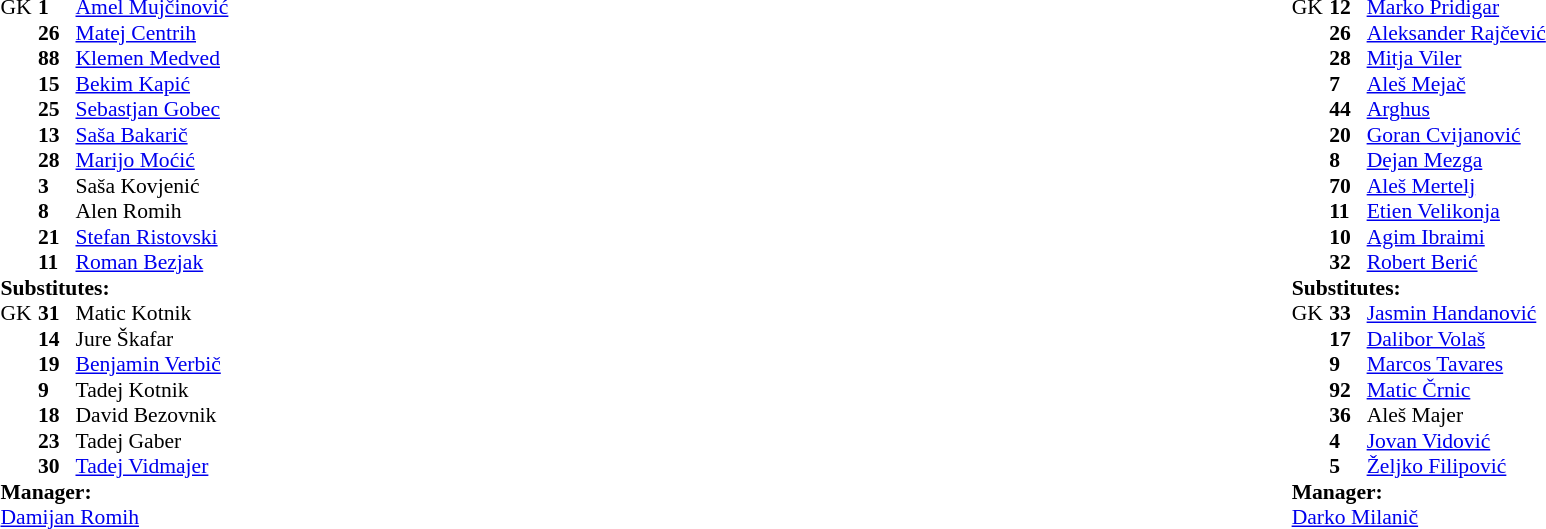<table style="width:100%">
<tr>
<td style="vertical-align:top;width:50%"><br><table style="font-size:90%" cellspacing="0" cellpadding="0">
<tr>
<th width="25"></th>
<th width="25"></th>
</tr>
<tr>
<td>GK</td>
<td><strong>1</strong></td>
<td> <a href='#'>Amel Mujčinović</a></td>
<td></td>
<td></td>
</tr>
<tr>
<td></td>
<td><strong>26</strong></td>
<td> <a href='#'>Matej Centrih</a></td>
<td></td>
<td></td>
</tr>
<tr>
<td></td>
<td><strong>88</strong></td>
<td> <a href='#'>Klemen Medved</a></td>
<td></td>
<td></td>
</tr>
<tr>
<td></td>
<td><strong>15</strong></td>
<td> <a href='#'>Bekim Kapić</a></td>
<td></td>
<td></td>
</tr>
<tr>
<td></td>
<td><strong>25</strong></td>
<td> <a href='#'>Sebastjan Gobec</a></td>
<td></td>
<td></td>
</tr>
<tr>
<td></td>
<td><strong>13</strong></td>
<td> <a href='#'>Saša Bakarič</a></td>
<td></td>
<td></td>
</tr>
<tr>
<td></td>
<td><strong>28</strong></td>
<td> <a href='#'>Marijo Moćić</a></td>
<td></td>
<td></td>
</tr>
<tr>
<td></td>
<td><strong>3</strong></td>
<td> Saša Kovjenić</td>
<td></td>
<td></td>
</tr>
<tr>
<td></td>
<td><strong>8</strong></td>
<td> Alen Romih</td>
<td></td>
<td></td>
</tr>
<tr>
<td></td>
<td><strong>21</strong></td>
<td> <a href='#'>Stefan Ristovski</a></td>
<td></td>
<td></td>
</tr>
<tr>
<td></td>
<td><strong>11</strong></td>
<td> <a href='#'>Roman Bezjak</a></td>
<td></td>
<td></td>
</tr>
<tr>
<td colspan="4"><strong>Substitutes:</strong></td>
</tr>
<tr>
<td>GK</td>
<td><strong>31</strong></td>
<td> Matic Kotnik</td>
<td></td>
<td></td>
</tr>
<tr>
<td></td>
<td><strong>14</strong></td>
<td> Jure Škafar</td>
<td></td>
<td></td>
</tr>
<tr>
<td></td>
<td><strong>19</strong></td>
<td> <a href='#'>Benjamin Verbič</a></td>
<td></td>
<td></td>
</tr>
<tr>
<td></td>
<td><strong>9</strong></td>
<td> Tadej Kotnik</td>
<td></td>
<td></td>
</tr>
<tr>
<td></td>
<td><strong>18</strong></td>
<td> David Bezovnik</td>
<td></td>
<td></td>
</tr>
<tr>
<td></td>
<td><strong>23</strong></td>
<td> Tadej Gaber</td>
<td></td>
<td></td>
</tr>
<tr>
<td></td>
<td><strong>30</strong></td>
<td> <a href='#'>Tadej Vidmajer</a></td>
<td></td>
<td></td>
</tr>
<tr>
<td colspan="4"><strong>Manager:</strong></td>
</tr>
<tr>
<td colspan="4"> <a href='#'>Damijan Romih</a></td>
</tr>
</table>
</td>
<td style="vertical-align:top;width:300px"></td>
<td style="vertical-align:top;width:50%"><br><table cellspacing="0" cellpadding="0" style="font-size:90%;margin:auto">
<tr>
<th width="25"></th>
<th width="25"></th>
</tr>
<tr>
<td>GK</td>
<td><strong>12</strong></td>
<td> <a href='#'>Marko Pridigar</a></td>
<td></td>
<td></td>
</tr>
<tr>
<td></td>
<td><strong>26</strong></td>
<td> <a href='#'>Aleksander Rajčević</a></td>
<td></td>
<td></td>
</tr>
<tr>
<td></td>
<td><strong>28</strong></td>
<td> <a href='#'>Mitja Viler</a></td>
<td></td>
<td></td>
</tr>
<tr>
<td></td>
<td><strong>7</strong></td>
<td> <a href='#'>Aleš Mejač</a></td>
<td></td>
<td></td>
</tr>
<tr>
<td></td>
<td><strong>44</strong></td>
<td> <a href='#'>Arghus</a></td>
<td></td>
<td></td>
</tr>
<tr>
<td></td>
<td><strong>20</strong></td>
<td> <a href='#'>Goran Cvijanović</a></td>
<td></td>
<td></td>
</tr>
<tr>
<td></td>
<td><strong>8</strong></td>
<td> <a href='#'>Dejan Mezga</a></td>
<td></td>
<td></td>
</tr>
<tr>
<td></td>
<td><strong>70</strong></td>
<td> <a href='#'>Aleš Mertelj</a></td>
<td></td>
<td></td>
</tr>
<tr>
<td></td>
<td><strong>11</strong></td>
<td> <a href='#'>Etien Velikonja</a></td>
<td></td>
<td></td>
</tr>
<tr>
<td></td>
<td><strong>10</strong></td>
<td> <a href='#'>Agim Ibraimi</a></td>
<td></td>
<td></td>
</tr>
<tr>
<td></td>
<td><strong>32</strong></td>
<td> <a href='#'>Robert Berić</a></td>
<td></td>
<td></td>
</tr>
<tr>
<td colspan="4"><strong>Substitutes:</strong></td>
</tr>
<tr>
<td>GK</td>
<td><strong>33</strong></td>
<td> <a href='#'>Jasmin Handanović</a></td>
<td></td>
<td></td>
</tr>
<tr>
<td></td>
<td><strong>17</strong></td>
<td> <a href='#'>Dalibor Volaš</a></td>
<td></td>
<td></td>
</tr>
<tr>
<td></td>
<td><strong>9</strong></td>
<td> <a href='#'>Marcos Tavares</a></td>
<td></td>
<td></td>
</tr>
<tr>
<td></td>
<td><strong>92</strong></td>
<td> <a href='#'>Matic Črnic</a></td>
<td></td>
<td></td>
</tr>
<tr>
<td></td>
<td><strong>36</strong></td>
<td> Aleš Majer</td>
<td></td>
<td></td>
</tr>
<tr>
<td></td>
<td><strong>4</strong></td>
<td> <a href='#'>Jovan Vidović</a></td>
<td></td>
<td></td>
</tr>
<tr>
<td></td>
<td><strong>5</strong></td>
<td> <a href='#'>Željko Filipović</a></td>
<td></td>
<td></td>
</tr>
<tr>
<td colspan="4"><strong>Manager:</strong></td>
</tr>
<tr>
<td colspan="4"> <a href='#'>Darko Milanič</a></td>
</tr>
</table>
</td>
</tr>
</table>
